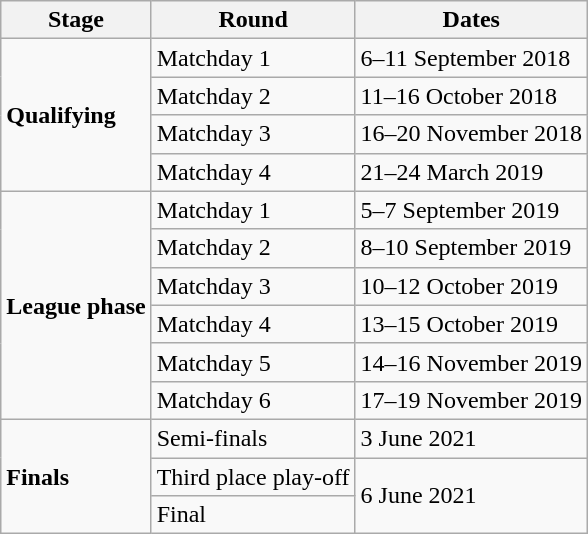<table class="wikitable">
<tr>
<th>Stage</th>
<th>Round</th>
<th>Dates</th>
</tr>
<tr>
<td rowspan="4"><strong>Qualifying</strong></td>
<td>Matchday 1</td>
<td>6–11 September 2018</td>
</tr>
<tr>
<td>Matchday 2</td>
<td>11–16 October 2018</td>
</tr>
<tr>
<td>Matchday 3</td>
<td>16–20 November 2018</td>
</tr>
<tr>
<td>Matchday 4</td>
<td>21–24 March 2019</td>
</tr>
<tr>
<td rowspan="6"><strong>League phase</strong></td>
<td>Matchday 1</td>
<td>5–7 September 2019</td>
</tr>
<tr>
<td>Matchday 2</td>
<td>8–10 September 2019</td>
</tr>
<tr>
<td>Matchday 3</td>
<td>10–12 October 2019</td>
</tr>
<tr>
<td>Matchday 4</td>
<td>13–15 October 2019</td>
</tr>
<tr>
<td>Matchday 5</td>
<td>14–16 November 2019</td>
</tr>
<tr>
<td>Matchday 6</td>
<td>17–19 November 2019</td>
</tr>
<tr>
<td rowspan="3"><strong>Finals</strong></td>
<td>Semi-finals</td>
<td>3 June 2021</td>
</tr>
<tr>
<td>Third place play-off</td>
<td rowspan="2">6 June 2021</td>
</tr>
<tr>
<td>Final</td>
</tr>
</table>
